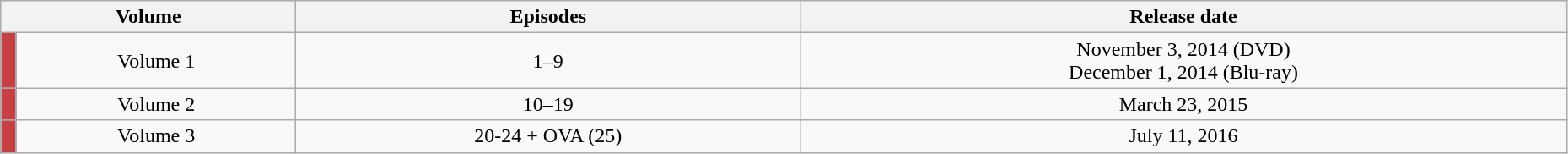<table class="wikitable" style="text-align: center; width: 98%;">
<tr>
<th colspan="2">Volume</th>
<th>Episodes</th>
<th>Release date</th>
</tr>
<tr>
<td rowspan="1" width="1%" style="background: #C64043;"></td>
<td>Volume 1</td>
<td>1–9</td>
<td>November 3, 2014 (DVD)<br>December 1, 2014 (Blu-ray)</td>
</tr>
<tr>
<td rowspan="1" width="1%" style="background: #C64043;"></td>
<td>Volume 2</td>
<td>10–19</td>
<td>March 23, 2015</td>
</tr>
<tr>
<td rowspan="1" width="1%" style="background: #C64043;"></td>
<td>Volume 3</td>
<td>20-24 + OVA (25)</td>
<td>July 11, 2016</td>
</tr>
</table>
